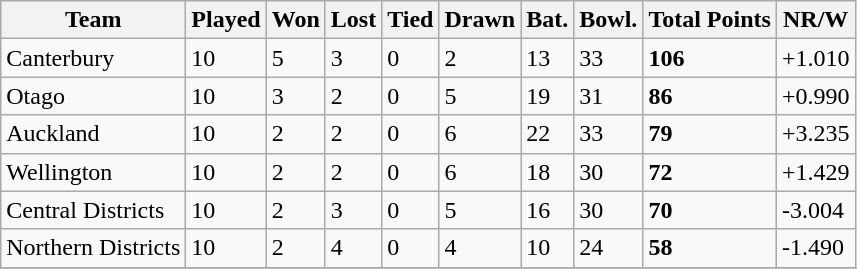<table class="wikitable">
<tr>
<th><strong>Team</strong></th>
<th>Played</th>
<th>Won</th>
<th>Lost</th>
<th>Tied</th>
<th>Drawn</th>
<th>Bat.</th>
<th>Bowl.</th>
<th>Total Points</th>
<th>NR/W</th>
</tr>
<tr>
<td>Canterbury</td>
<td>10</td>
<td>5</td>
<td>3</td>
<td>0</td>
<td>2</td>
<td>13</td>
<td>33</td>
<td><strong>106</strong></td>
<td>+1.010</td>
</tr>
<tr>
<td>Otago</td>
<td>10</td>
<td>3</td>
<td>2</td>
<td>0</td>
<td>5</td>
<td>19</td>
<td>31</td>
<td><strong>86</strong></td>
<td>+0.990</td>
</tr>
<tr>
<td>Auckland</td>
<td>10</td>
<td>2</td>
<td>2</td>
<td>0</td>
<td>6</td>
<td>22</td>
<td>33</td>
<td><strong>79</strong></td>
<td>+3.235</td>
</tr>
<tr>
<td>Wellington</td>
<td>10</td>
<td>2</td>
<td>2</td>
<td>0</td>
<td>6</td>
<td>18</td>
<td>30</td>
<td><strong>72</strong></td>
<td>+1.429</td>
</tr>
<tr>
<td>Central Districts</td>
<td>10</td>
<td>2</td>
<td>3</td>
<td>0</td>
<td>5</td>
<td>16</td>
<td>30</td>
<td><strong>70</strong></td>
<td>-3.004</td>
</tr>
<tr>
<td>Northern Districts</td>
<td>10</td>
<td>2</td>
<td>4</td>
<td>0</td>
<td>4</td>
<td>10</td>
<td>24</td>
<td><strong>58</strong></td>
<td>-1.490</td>
</tr>
<tr>
</tr>
</table>
